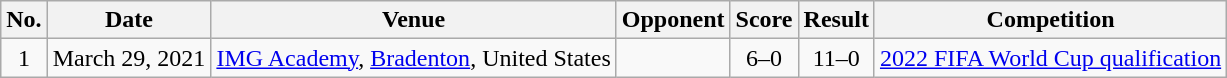<table class="wikitable sortable">
<tr>
<th scope="col">No.</th>
<th scope="col">Date</th>
<th scope="col">Venue</th>
<th scope="col">Opponent</th>
<th scope="col">Score</th>
<th scope="col">Result</th>
<th scope="col">Competition</th>
</tr>
<tr>
<td align="center">1</td>
<td>March 29, 2021</td>
<td><a href='#'>IMG Academy</a>, <a href='#'>Bradenton</a>, United States</td>
<td></td>
<td align="center">6–0</td>
<td align="center">11–0</td>
<td><a href='#'>2022 FIFA World Cup qualification</a></td>
</tr>
</table>
